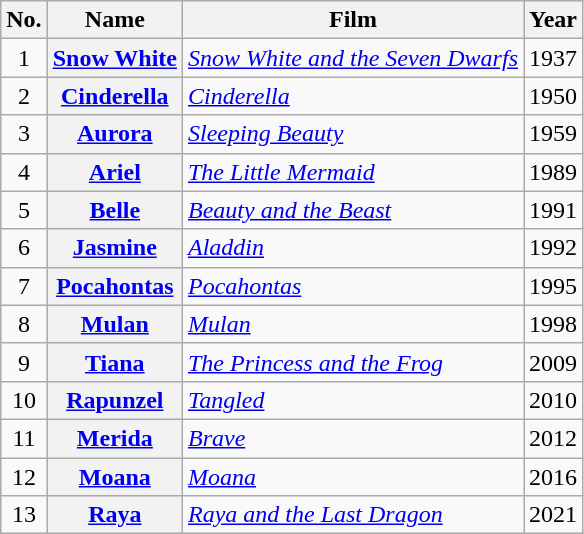<table class="wikitable sortable">
<tr>
<th>No.</th>
<th>Name</th>
<th>Film</th>
<th>Year</th>
</tr>
<tr>
<td style="text-align:center;">1</td>
<th><a href='#'>Snow White</a></th>
<td><em><a href='#'>Snow White and the Seven Dwarfs</a></em></td>
<td style="text-align:center;">1937</td>
</tr>
<tr>
<td style="text-align:center;">2</td>
<th><a href='#'>Cinderella</a></th>
<td><em><a href='#'>Cinderella</a></em></td>
<td style="text-align:center;">1950</td>
</tr>
<tr>
<td style="text-align:center;">3</td>
<th><a href='#'>Aurora</a></th>
<td><em><a href='#'>Sleeping Beauty</a></em></td>
<td style="text-align:center;">1959</td>
</tr>
<tr>
<td style="text-align:center;">4</td>
<th><a href='#'>Ariel</a></th>
<td><em><a href='#'>The Little Mermaid</a></em></td>
<td style="text-align:center;">1989</td>
</tr>
<tr>
<td style="text-align:center;">5</td>
<th><a href='#'>Belle</a></th>
<td><em><a href='#'>Beauty and the Beast</a></em></td>
<td style="text-align:center;">1991</td>
</tr>
<tr>
<td style="text-align:center;">6</td>
<th><a href='#'>Jasmine</a></th>
<td><em><a href='#'>Aladdin</a></em></td>
<td style="text-align:center;">1992</td>
</tr>
<tr>
<td style="text-align:center;">7</td>
<th><a href='#'>Pocahontas</a></th>
<td><em><a href='#'>Pocahontas</a></em></td>
<td style="text-align:center;">1995</td>
</tr>
<tr>
<td style="text-align:center;">8</td>
<th><a href='#'>Mulan</a></th>
<td><em><a href='#'>Mulan</a></em></td>
<td style="text-align:center;">1998</td>
</tr>
<tr>
<td style="text-align:center;">9</td>
<th><a href='#'>Tiana</a></th>
<td><em><a href='#'>The Princess and the Frog</a></em></td>
<td style="text-align:center;">2009</td>
</tr>
<tr>
<td style="text-align:center;">10</td>
<th><a href='#'>Rapunzel</a></th>
<td><em><a href='#'>Tangled</a></em></td>
<td style="text-align:center;">2010</td>
</tr>
<tr>
<td style="text-align:center;">11</td>
<th><a href='#'>Merida</a></th>
<td><em><a href='#'>Brave</a></em></td>
<td style="text-align:center;">2012</td>
</tr>
<tr>
<td style="text-align:center;">12</td>
<th><a href='#'>Moana</a></th>
<td><em><a href='#'>Moana</a></em></td>
<td style="text-align:center;">2016</td>
</tr>
<tr>
<td style="text-align:center;">13</td>
<th><a href='#'>Raya</a></th>
<td><em><a href='#'>Raya and the Last Dragon</a></em></td>
<td style="text-align:center;">2021</td>
</tr>
</table>
